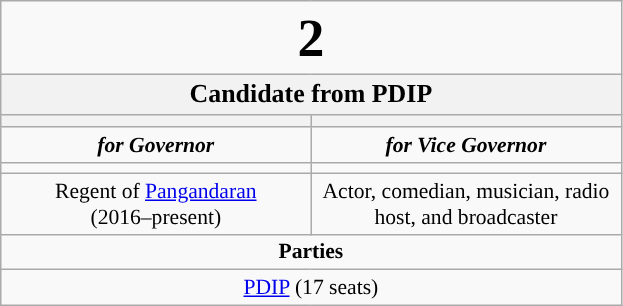<table class="wikitable" style="font-size:90%; text-align:center;">
<tr>
<td colspan=2><big><big><big><big><big><strong>2</strong></big></big></big></big></big></td>
</tr>
<tr>
<th colspan=2><big>Candidate from PDIP</big></th>
</tr>
<tr>
<th style="width:3em; font-size:135%; background:#"><a href='#'></a></th>
<th style="width:3em; font-size:135%; background:#"><a href='#'></a></th>
</tr>
<tr style="color:#000; font-size:100%; background:#">
<td style="width:3em; width:200px;"><strong><em>for Governor</em></strong></td>
<td style="width:3em; width:200px;"><strong><em>for Vice Governor</em></strong></td>
</tr>
<tr>
<td></td>
<td></td>
</tr>
<tr>
<td>Regent of <a href='#'>Pangandaran</a><br>(2016–present)</td>
<td>Actor, comedian, musician, radio host, and broadcaster</td>
</tr>
<tr>
<td colspan=2><strong>Parties</strong></td>
</tr>
<tr>
<td colspan=2> <a href='#'>PDIP</a> (17 seats)</td>
</tr>
</table>
